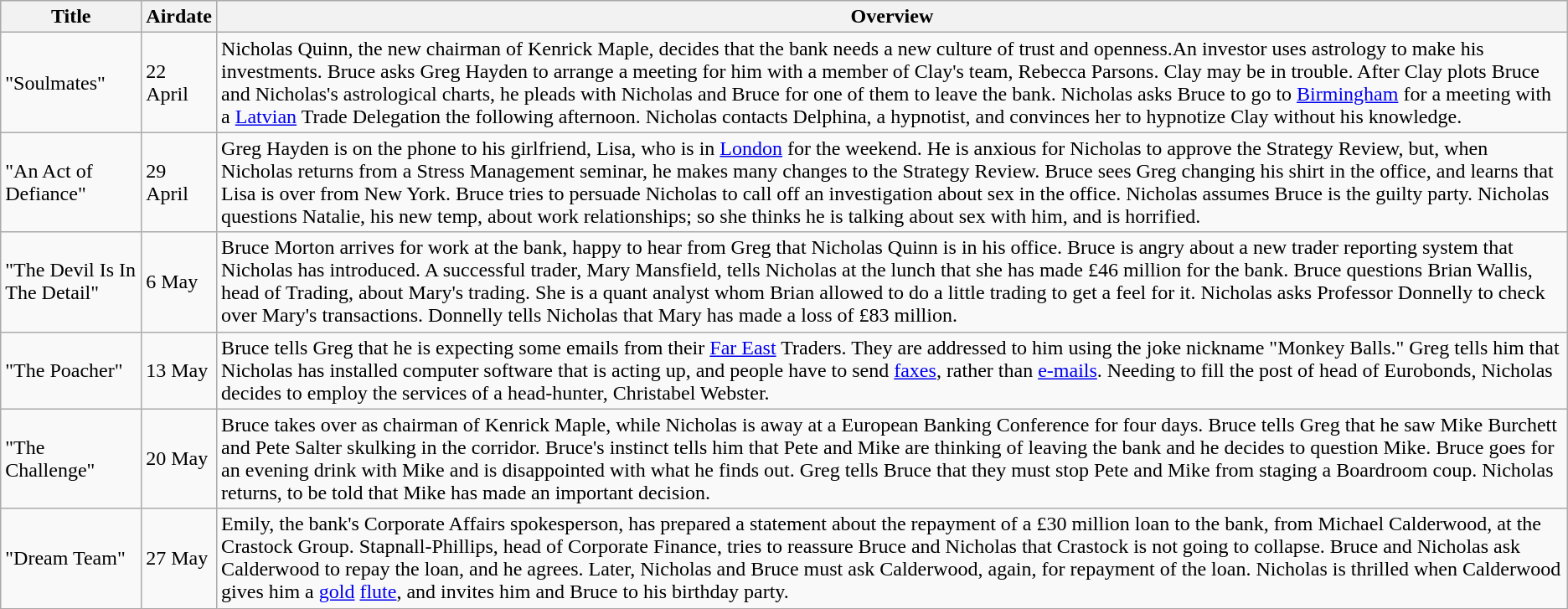<table class="wikitable" style="font-size: 100%;">
<tr style="background:#EFEFEF">
<th>Title</th>
<th><strong>Airdate</strong></th>
<th><strong>Overview</strong></th>
</tr>
<tr>
<td>"Soulmates"</td>
<td>22 April</td>
<td style="font-size: 100%;">Nicholas Quinn, the new chairman of Kenrick Maple, decides that the bank needs a new culture of trust and openness.An investor uses astrology to make his investments. Bruce asks Greg Hayden to arrange a meeting for him with a member of Clay's team, Rebecca Parsons. Clay may be in trouble. After Clay plots Bruce and Nicholas's astrological charts, he pleads with Nicholas and Bruce for one of them to leave the bank. Nicholas asks Bruce to go to <a href='#'>Birmingham</a> for a meeting with a <a href='#'>Latvian</a> Trade Delegation the following afternoon. Nicholas contacts Delphina, a hypnotist, and convinces her to hypnotize Clay without his knowledge.</td>
</tr>
<tr>
<td>"An Act of Defiance"</td>
<td>29 April</td>
<td style="font-size: 100%;">Greg Hayden is on the phone to his girlfriend, Lisa, who is in <a href='#'>London</a> for the weekend. He is anxious for Nicholas to approve the Strategy Review, but, when Nicholas returns from a Stress Management seminar, he makes many changes to the Strategy Review. Bruce sees Greg changing his shirt in the office, and learns that Lisa is over from New York. Bruce tries to persuade Nicholas to call off an investigation about sex in the office. Nicholas assumes Bruce is the guilty party. Nicholas questions Natalie, his new temp, about work relationships; so she thinks he is talking about sex with him, and is horrified.</td>
</tr>
<tr>
<td>"The Devil Is In The Detail"</td>
<td>6 May</td>
<td style="font-size: 100%;">Bruce Morton arrives for work at the bank, happy to hear from Greg that Nicholas Quinn is in his office. Bruce is angry about a new trader reporting system that Nicholas has introduced. A successful trader, Mary Mansfield, tells Nicholas at the lunch that she has made £46 million for the bank. Bruce questions Brian Wallis, head of Trading, about Mary's trading. She is a quant analyst whom Brian allowed to do a little trading to get a feel for it. Nicholas asks Professor Donnelly to check over Mary's transactions. Donnelly tells Nicholas that Mary has made a loss of £83 million.</td>
</tr>
<tr>
<td>"The Poacher"</td>
<td>13 May</td>
<td style="font-size: 100%;">Bruce tells Greg that he is expecting some emails from their <a href='#'>Far East</a> Traders. They are addressed to him using the joke nickname "Monkey Balls." Greg tells him that Nicholas has installed computer software that is acting up, and people have to send <a href='#'>faxes</a>, rather than <a href='#'>e-mails</a>. Needing to fill the post of head of Eurobonds, Nicholas decides to employ the services of a head-hunter, Christabel Webster.</td>
</tr>
<tr>
<td>"The Challenge"</td>
<td>20 May</td>
<td style="font-size: 100%;">Bruce takes over as chairman of Kenrick Maple, while Nicholas is away at a European Banking Conference for four days. Bruce tells Greg that he saw Mike Burchett and Pete Salter skulking in the corridor. Bruce's instinct tells him that Pete and Mike are thinking of leaving the bank and he decides to question Mike. Bruce goes for an evening drink with Mike and is disappointed with what he finds out. Greg tells Bruce that they must stop Pete and Mike from staging a Boardroom coup. Nicholas returns, to be told that Mike has made an important decision.</td>
</tr>
<tr>
<td>"Dream Team"</td>
<td>27 May</td>
<td style="font-size: 100%;">Emily, the bank's Corporate Affairs spokesperson, has prepared a statement about the repayment of a £30 million loan to the bank, from Michael Calderwood, at the Crastock Group. Stapnall-Phillips, head of Corporate Finance, tries to reassure Bruce and Nicholas that Crastock is not going to collapse. Bruce and Nicholas ask Calderwood to repay the loan, and he agrees. Later, Nicholas and Bruce must ask Calderwood, again, for repayment of the loan. Nicholas is thrilled when Calderwood gives him a <a href='#'>gold</a> <a href='#'>flute</a>, and invites him and Bruce to his birthday party.</td>
</tr>
</table>
